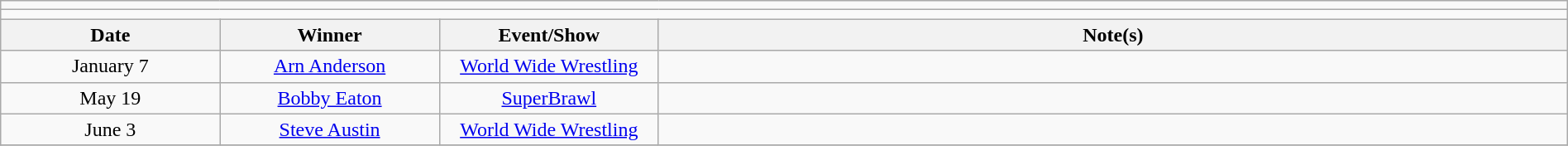<table class="wikitable" style="text-align:center; width:100%;">
<tr>
<td colspan="5"></td>
</tr>
<tr>
<td colspan="5"><strong></strong></td>
</tr>
<tr>
<th width=14%>Date</th>
<th width=14%>Winner</th>
<th width=14%>Event/Show</th>
<th width=58%>Note(s)</th>
</tr>
<tr>
<td>January 7</td>
<td><a href='#'>Arn Anderson</a></td>
<td><a href='#'>World Wide Wrestling</a></td>
<td align=left></td>
</tr>
<tr>
<td>May 19</td>
<td><a href='#'>Bobby Eaton</a></td>
<td><a href='#'>SuperBrawl</a></td>
<td align=left></td>
</tr>
<tr>
<td>June 3</td>
<td><a href='#'>Steve Austin</a></td>
<td><a href='#'>World Wide Wrestling</a></td>
<td align=left></td>
</tr>
<tr>
</tr>
</table>
